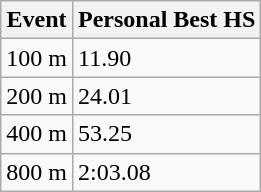<table class="wikitable">
<tr>
<th>Event</th>
<th>Personal Best HS</th>
</tr>
<tr>
<td>100 m</td>
<td>11.90</td>
</tr>
<tr>
<td>200 m</td>
<td>24.01</td>
</tr>
<tr>
<td>400 m</td>
<td>53.25</td>
</tr>
<tr>
<td>800 m</td>
<td>2:03.08</td>
</tr>
</table>
